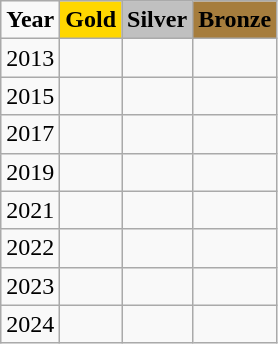<table class="wikitable">
<tr>
<td><strong>Year</strong></td>
<td colspan="1" bgcolor="gold" !align="center"><strong>Gold</strong></td>
<td colspan="1" bgcolor="silver" !align="center"><strong>Silver</strong></td>
<td colspan="1" bgcolor="#a67d3d" !align="center"><strong>Bronze</strong></td>
</tr>
<tr>
<td>2013</td>
<td></td>
<td></td>
<td></td>
</tr>
<tr>
<td>2015</td>
<td></td>
<td></td>
<td></td>
</tr>
<tr>
<td>2017</td>
<td></td>
<td></td>
<td></td>
</tr>
<tr>
<td>2019</td>
<td></td>
<td></td>
<td></td>
</tr>
<tr>
<td>2021 </td>
<td></td>
<td></td>
<td></td>
</tr>
<tr>
<td>2022 </td>
<td></td>
<td></td>
<td></td>
</tr>
<tr>
<td>2023 </td>
<td></td>
<td></td>
<td></td>
</tr>
<tr>
<td>2024 </td>
<td></td>
<td></td>
<td></td>
</tr>
</table>
